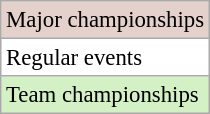<table class=wikitable style="font-size:95%">
<tr style="background:#e5d1cb;">
<td>Major championships</td>
</tr>
<tr style="background:#fff;">
<td>Regular events</td>
</tr>
<tr style="background:#D4F1C5;">
<td>Team championships</td>
</tr>
</table>
